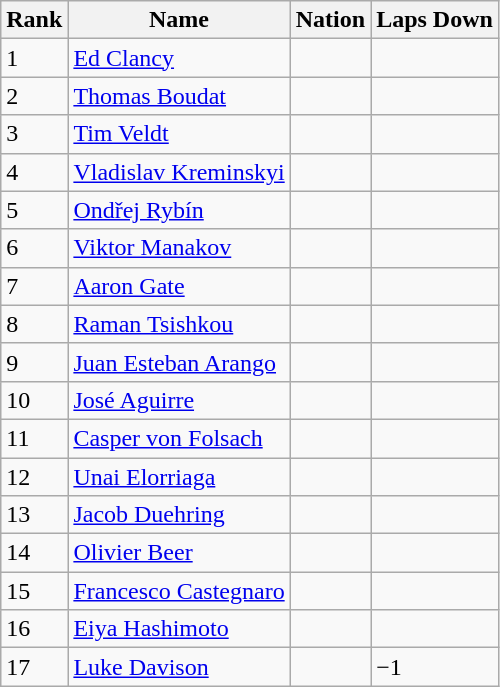<table class="wikitable sortable" style="text-align:left">
<tr>
<th>Rank</th>
<th>Name</th>
<th>Nation</th>
<th>Laps Down</th>
</tr>
<tr>
<td>1</td>
<td><a href='#'>Ed Clancy</a></td>
<td></td>
<td></td>
</tr>
<tr>
<td>2</td>
<td><a href='#'>Thomas Boudat</a></td>
<td></td>
<td></td>
</tr>
<tr>
<td>3</td>
<td><a href='#'>Tim Veldt</a></td>
<td></td>
<td></td>
</tr>
<tr>
<td>4</td>
<td><a href='#'>Vladislav Kreminskyi</a></td>
<td></td>
<td></td>
</tr>
<tr>
<td>5</td>
<td><a href='#'>Ondřej Rybín</a></td>
<td></td>
<td></td>
</tr>
<tr>
<td>6</td>
<td><a href='#'>Viktor Manakov</a></td>
<td></td>
<td></td>
</tr>
<tr>
<td>7</td>
<td><a href='#'>Aaron Gate</a></td>
<td></td>
<td></td>
</tr>
<tr>
<td>8</td>
<td><a href='#'>Raman Tsishkou</a></td>
<td></td>
<td></td>
</tr>
<tr>
<td>9</td>
<td><a href='#'>Juan Esteban Arango</a></td>
<td></td>
<td></td>
</tr>
<tr>
<td>10</td>
<td><a href='#'>José Aguirre</a></td>
<td></td>
<td></td>
</tr>
<tr>
<td>11</td>
<td><a href='#'>Casper von Folsach</a></td>
<td></td>
<td></td>
</tr>
<tr>
<td>12</td>
<td><a href='#'>Unai Elorriaga</a></td>
<td></td>
<td></td>
</tr>
<tr>
<td>13</td>
<td><a href='#'>Jacob Duehring</a></td>
<td></td>
<td></td>
</tr>
<tr>
<td>14</td>
<td><a href='#'>Olivier Beer</a></td>
<td></td>
<td></td>
</tr>
<tr>
<td>15</td>
<td><a href='#'>Francesco Castegnaro</a></td>
<td></td>
<td></td>
</tr>
<tr>
<td>16</td>
<td><a href='#'>Eiya Hashimoto</a></td>
<td></td>
<td></td>
</tr>
<tr>
<td>17</td>
<td><a href='#'>Luke Davison</a></td>
<td></td>
<td>−1</td>
</tr>
</table>
